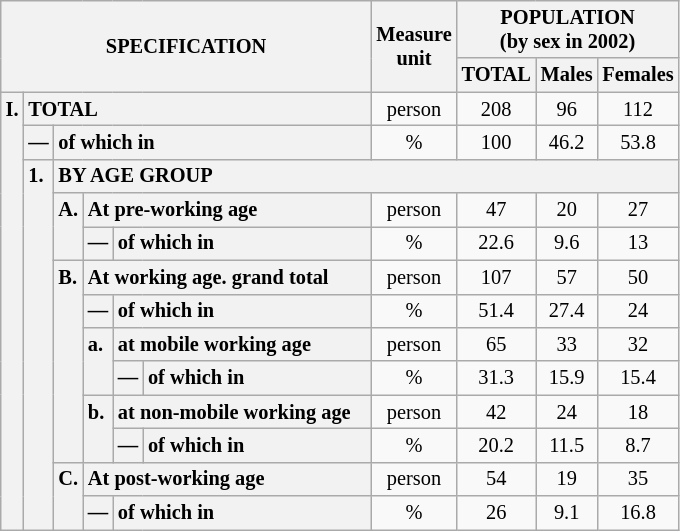<table class="wikitable" style="font-size:85%; text-align:center">
<tr>
<th rowspan="2" colspan="6">SPECIFICATION</th>
<th rowspan="2">Measure<br> unit</th>
<th colspan="3" rowspan="1">POPULATION<br> (by sex in 2002)</th>
</tr>
<tr>
<th>TOTAL</th>
<th>Males</th>
<th>Females</th>
</tr>
<tr>
<th style="text-align:left" valign="top" rowspan="13">I.</th>
<th style="text-align:left" colspan="5">TOTAL</th>
<td>person</td>
<td>208</td>
<td>96</td>
<td>112</td>
</tr>
<tr>
<th style="text-align:left" valign="top">—</th>
<th style="text-align:left" colspan="4">of which in</th>
<td>%</td>
<td>100</td>
<td>46.2</td>
<td>53.8</td>
</tr>
<tr>
<th style="text-align:left" valign="top" rowspan="11">1.</th>
<th style="text-align:left" colspan="19">BY AGE GROUP</th>
</tr>
<tr>
<th style="text-align:left" valign="top" rowspan="2">A.</th>
<th style="text-align:left" colspan="3">At pre-working age</th>
<td>person</td>
<td>47</td>
<td>20</td>
<td>27</td>
</tr>
<tr>
<th style="text-align:left" valign="top">—</th>
<th style="text-align:left" valign="top" colspan="2">of which in</th>
<td>%</td>
<td>22.6</td>
<td>9.6</td>
<td>13</td>
</tr>
<tr>
<th style="text-align:left" valign="top" rowspan="6">B.</th>
<th style="text-align:left" colspan="3">At working age. grand total</th>
<td>person</td>
<td>107</td>
<td>57</td>
<td>50</td>
</tr>
<tr>
<th style="text-align:left" valign="top">—</th>
<th style="text-align:left" valign="top" colspan="2">of which in</th>
<td>%</td>
<td>51.4</td>
<td>27.4</td>
<td>24</td>
</tr>
<tr>
<th style="text-align:left" valign="top" rowspan="2">a.</th>
<th style="text-align:left" colspan="2">at mobile working age</th>
<td>person</td>
<td>65</td>
<td>33</td>
<td>32</td>
</tr>
<tr>
<th style="text-align:left" valign="top">—</th>
<th style="text-align:left" valign="top" colspan="1">of which in                        </th>
<td>%</td>
<td>31.3</td>
<td>15.9</td>
<td>15.4</td>
</tr>
<tr>
<th style="text-align:left" valign="top" rowspan="2">b.</th>
<th style="text-align:left" colspan="2">at non-mobile working age</th>
<td>person</td>
<td>42</td>
<td>24</td>
<td>18</td>
</tr>
<tr>
<th style="text-align:left" valign="top">—</th>
<th style="text-align:left" valign="top" colspan="1">of which in                        </th>
<td>%</td>
<td>20.2</td>
<td>11.5</td>
<td>8.7</td>
</tr>
<tr>
<th style="text-align:left" valign="top" rowspan="2">C.</th>
<th style="text-align:left" colspan="3">At post-working age</th>
<td>person</td>
<td>54</td>
<td>19</td>
<td>35</td>
</tr>
<tr>
<th style="text-align:left" valign="top">—</th>
<th style="text-align:left" valign="top" colspan="2">of which in</th>
<td>%</td>
<td>26</td>
<td>9.1</td>
<td>16.8</td>
</tr>
</table>
